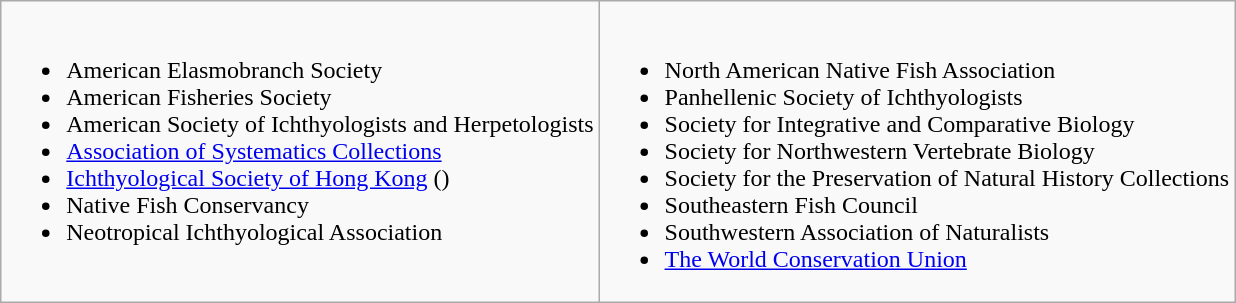<table class="wikitable">
<tr>
<td valign=top><br><ul><li>American Elasmobranch Society</li><li>American Fisheries Society</li><li>American Society of Ichthyologists and Herpetologists</li><li><a href='#'>Association of Systematics Collections</a></li><li><a href='#'>Ichthyological Society of Hong Kong</a> ()</li><li>Native Fish Conservancy</li><li>Neotropical Ichthyological Association</li></ul></td>
<td valign=top><br><ul><li>North American Native Fish Association</li><li>Panhellenic Society of Ichthyologists</li><li>Society for Integrative and Comparative Biology</li><li>Society for Northwestern Vertebrate Biology</li><li>Society for the Preservation of Natural History Collections</li><li>Southeastern Fish Council</li><li>Southwestern Association of Naturalists</li><li><a href='#'>The World Conservation Union</a></li></ul></td>
</tr>
</table>
